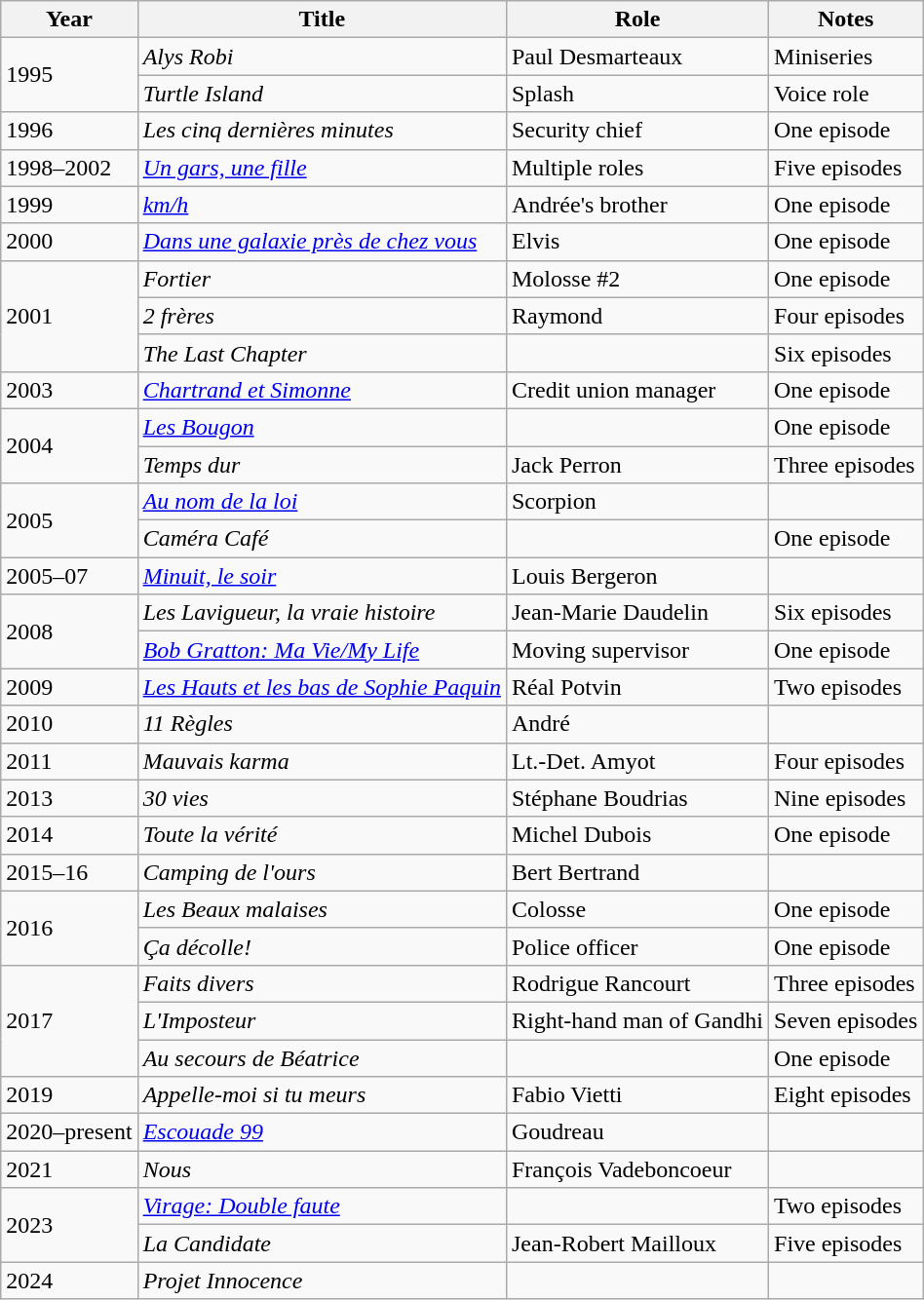<table class="wikitable">
<tr>
<th>Year</th>
<th>Title</th>
<th>Role</th>
<th>Notes</th>
</tr>
<tr>
<td rowspan=2>1995</td>
<td><em>Alys Robi</em></td>
<td>Paul Desmarteaux</td>
<td>Miniseries</td>
</tr>
<tr>
<td><em>Turtle Island</em></td>
<td>Splash</td>
<td>Voice role</td>
</tr>
<tr>
<td>1996</td>
<td><em>Les cinq dernières minutes</em></td>
<td>Security chief</td>
<td>One episode</td>
</tr>
<tr>
<td>1998–2002</td>
<td><em><a href='#'>Un gars, une fille</a></em></td>
<td>Multiple roles</td>
<td>Five episodes</td>
</tr>
<tr>
<td>1999</td>
<td><em><a href='#'>km/h</a></em></td>
<td>Andrée's brother</td>
<td>One episode</td>
</tr>
<tr>
<td>2000</td>
<td><em><a href='#'>Dans une galaxie près de chez vous</a></em></td>
<td>Elvis</td>
<td>One episode</td>
</tr>
<tr>
<td rowspan=3>2001</td>
<td><em>Fortier</em></td>
<td>Molosse #2</td>
<td>One episode</td>
</tr>
<tr>
<td><em>2 frères</em></td>
<td>Raymond</td>
<td>Four episodes</td>
</tr>
<tr>
<td><em>The Last Chapter</em></td>
<td></td>
<td>Six episodes</td>
</tr>
<tr>
<td>2003</td>
<td><em><a href='#'>Chartrand et Simonne</a></em></td>
<td>Credit union manager</td>
<td>One episode</td>
</tr>
<tr>
<td rowspan=2>2004</td>
<td><em><a href='#'>Les Bougon</a></em></td>
<td></td>
<td>One episode</td>
</tr>
<tr>
<td><em>Temps dur</em></td>
<td>Jack Perron</td>
<td>Three episodes</td>
</tr>
<tr>
<td rowspan=2>2005</td>
<td><em><a href='#'>Au nom de la loi</a></em></td>
<td>Scorpion</td>
<td></td>
</tr>
<tr>
<td><em>Caméra Café</em></td>
<td></td>
<td>One episode</td>
</tr>
<tr>
<td>2005–07</td>
<td><em><a href='#'>Minuit, le soir</a></em></td>
<td>Louis Bergeron</td>
<td></td>
</tr>
<tr>
<td rowspan=2>2008</td>
<td><em>Les Lavigueur, la vraie histoire</em></td>
<td>Jean-Marie Daudelin</td>
<td>Six episodes</td>
</tr>
<tr>
<td><em><a href='#'>Bob Gratton: Ma Vie/My Life</a></em></td>
<td>Moving supervisor</td>
<td>One episode</td>
</tr>
<tr>
<td>2009</td>
<td><em><a href='#'>Les Hauts et les bas de Sophie Paquin</a></em></td>
<td>Réal Potvin</td>
<td>Two episodes</td>
</tr>
<tr>
<td>2010</td>
<td><em>11 Règles</em></td>
<td>André</td>
<td></td>
</tr>
<tr>
<td>2011</td>
<td><em>Mauvais karma</em></td>
<td>Lt.-Det. Amyot</td>
<td>Four episodes</td>
</tr>
<tr>
<td>2013</td>
<td><em>30 vies</em></td>
<td>Stéphane Boudrias</td>
<td>Nine episodes</td>
</tr>
<tr>
<td>2014</td>
<td><em>Toute la vérité</em></td>
<td>Michel Dubois</td>
<td>One episode</td>
</tr>
<tr>
<td>2015–16</td>
<td><em>Camping de l'ours</em></td>
<td>Bert Bertrand</td>
<td></td>
</tr>
<tr>
<td rowspan=2>2016</td>
<td><em>Les Beaux malaises</em></td>
<td>Colosse</td>
<td>One episode</td>
</tr>
<tr>
<td><em>Ça décolle!</em></td>
<td>Police officer</td>
<td>One episode</td>
</tr>
<tr>
<td rowspan=3>2017</td>
<td><em>Faits divers</em></td>
<td>Rodrigue Rancourt</td>
<td>Three episodes</td>
</tr>
<tr>
<td><em>L'Imposteur</em></td>
<td>Right-hand man of Gandhi</td>
<td>Seven episodes</td>
</tr>
<tr>
<td><em>Au secours de Béatrice</em></td>
<td></td>
<td>One episode</td>
</tr>
<tr>
<td>2019</td>
<td><em>Appelle-moi si tu meurs</em></td>
<td>Fabio Vietti</td>
<td>Eight episodes</td>
</tr>
<tr>
<td>2020–present</td>
<td><em><a href='#'>Escouade 99</a></em></td>
<td>Goudreau</td>
<td></td>
</tr>
<tr>
<td>2021</td>
<td><em>Nous</em></td>
<td>François Vadeboncoeur</td>
<td></td>
</tr>
<tr>
<td rowspan=2>2023</td>
<td><em><a href='#'>Virage: Double faute</a></em></td>
<td></td>
<td>Two episodes</td>
</tr>
<tr>
<td><em>La Candidate</em></td>
<td>Jean-Robert Mailloux</td>
<td>Five episodes</td>
</tr>
<tr>
<td>2024</td>
<td><em>Projet Innocence</em></td>
<td></td>
<td></td>
</tr>
</table>
